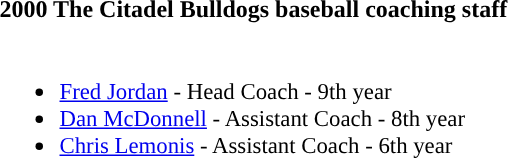<table class="toccolours" style="text-align: left;">
<tr>
<th colspan="9">2000 The Citadel Bulldogs baseball coaching staff</th>
</tr>
<tr>
<td style="font-size: 95%;" valign="top"><br><ul><li><a href='#'>Fred Jordan</a> - Head Coach - 9th year</li><li><a href='#'>Dan McDonnell</a> - Assistant Coach - 8th year</li><li><a href='#'>Chris Lemonis</a> - Assistant Coach - 6th year</li></ul></td>
</tr>
</table>
